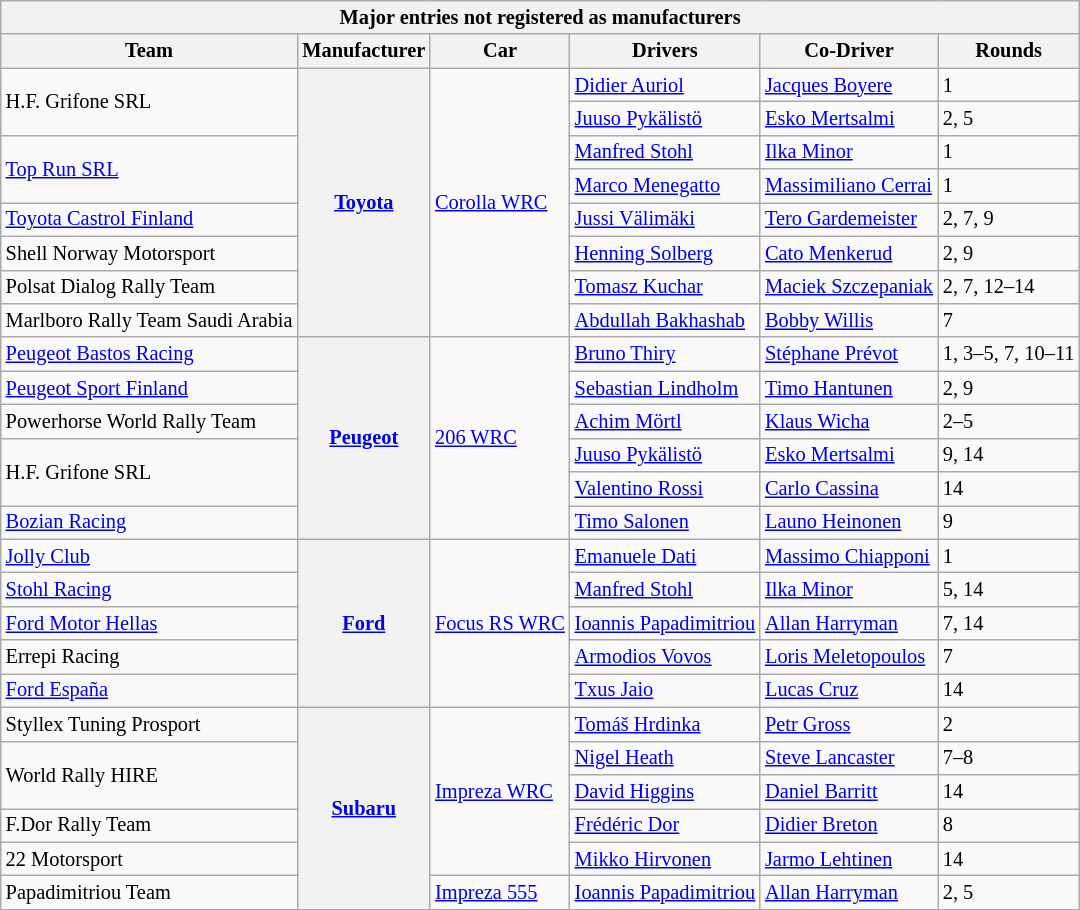<table class="wikitable" style="font-size: 85%">
<tr>
<th colspan=6>Major entries not registered as manufacturers</th>
</tr>
<tr>
<th>Team</th>
<th>Manufacturer</th>
<th>Car</th>
<th>Drivers</th>
<th>Co-Driver</th>
<th>Rounds</th>
</tr>
<tr>
<td rowspan=2> H.F. Grifone SRL</td>
<th rowspan=8><a href='#'>Toyota</a></th>
<td rowspan=8><a href='#'>Corolla WRC</a></td>
<td> <a href='#'>Didier Auriol</a></td>
<td> <a href='#'>Jacques Boyere</a></td>
<td>1</td>
</tr>
<tr>
<td> <a href='#'>Juuso Pykälistö</a></td>
<td> <a href='#'>Esko Mertsalmi</a></td>
<td>2, 5</td>
</tr>
<tr>
<td rowspan=2> <a href='#'>Top Run SRL</a></td>
<td> <a href='#'>Manfred Stohl</a></td>
<td> <a href='#'>Ilka Minor</a></td>
<td>1</td>
</tr>
<tr>
<td> <a href='#'>Marco Menegatto</a></td>
<td> <a href='#'>Massimiliano Cerrai</a></td>
<td>1</td>
</tr>
<tr>
<td> <a href='#'>Toyota Castrol Finland</a></td>
<td> <a href='#'>Jussi Välimäki</a></td>
<td> <a href='#'>Tero Gardemeister</a></td>
<td>2, 7, 9</td>
</tr>
<tr>
<td> Shell Norway Motorsport</td>
<td> <a href='#'>Henning Solberg</a></td>
<td> <a href='#'>Cato Menkerud</a></td>
<td>2, 9</td>
</tr>
<tr>
<td> Polsat Dialog Rally Team</td>
<td> <a href='#'>Tomasz Kuchar</a></td>
<td nowrap> <a href='#'>Maciek Szczepaniak</a></td>
<td>2, 7, 12–14</td>
</tr>
<tr>
<td nowrap> Marlboro Rally Team Saudi Arabia</td>
<td nowrap> <a href='#'>Abdullah Bakhashab</a></td>
<td> <a href='#'>Bobby Willis</a></td>
<td>7</td>
</tr>
<tr>
<td> <a href='#'>Peugeot Bastos Racing</a></td>
<th rowspan=6><a href='#'>Peugeot</a></th>
<td rowspan=6><a href='#'>206 WRC</a></td>
<td> <a href='#'>Bruno Thiry</a></td>
<td> <a href='#'>Stéphane Prévot</a></td>
<td>1, 3–5, 7, 10–11</td>
</tr>
<tr>
<td> <a href='#'>Peugeot Sport Finland</a></td>
<td> <a href='#'>Sebastian Lindholm</a></td>
<td> <a href='#'>Timo Hantunen</a></td>
<td>2, 9</td>
</tr>
<tr>
<td> Powerhorse World Rally Team</td>
<td> <a href='#'>Achim Mörtl</a></td>
<td> <a href='#'>Klaus Wicha</a></td>
<td>2–5</td>
</tr>
<tr>
<td rowspan=2> H.F. Grifone SRL</td>
<td> <a href='#'>Juuso Pykälistö</a></td>
<td> <a href='#'>Esko Mertsalmi</a></td>
<td>9, 14</td>
</tr>
<tr>
<td> <a href='#'>Valentino Rossi</a></td>
<td> <a href='#'>Carlo Cassina</a></td>
<td>14</td>
</tr>
<tr>
<td> <a href='#'>Bozian Racing</a></td>
<td> <a href='#'>Timo Salonen</a></td>
<td> <a href='#'>Launo Heinonen</a></td>
<td>9</td>
</tr>
<tr>
<td> <a href='#'>Jolly Club</a></td>
<th rowspan=5><a href='#'>Ford</a></th>
<td rowspan=5><a href='#'>Focus RS WRC</a></td>
<td> <a href='#'>Emanuele Dati</a></td>
<td> <a href='#'>Massimo Chiapponi</a></td>
<td>1</td>
</tr>
<tr>
<td> <a href='#'>Stohl Racing</a></td>
<td> <a href='#'>Manfred Stohl</a></td>
<td> <a href='#'>Ilka Minor</a></td>
<td>5, 14</td>
</tr>
<tr>
<td> <a href='#'>Ford Motor Hellas</a></td>
<td nowrap> <a href='#'>Ioannis Papadimitriou</a></td>
<td> <a href='#'>Allan Harryman</a></td>
<td>7, 14</td>
</tr>
<tr>
<td> Errepi Racing</td>
<td> <a href='#'>Armodios Vovos</a></td>
<td> <a href='#'>Loris Meletopoulos</a></td>
<td>7</td>
</tr>
<tr>
<td> <a href='#'>Ford España</a></td>
<td> <a href='#'>Txus Jaio</a></td>
<td> <a href='#'>Lucas Cruz</a></td>
<td>14</td>
</tr>
<tr>
<td> Styllex Tuning Prosport</td>
<th rowspan=6><a href='#'>Subaru</a></th>
<td rowspan=5><a href='#'>Impreza WRC</a></td>
<td> <a href='#'>Tomáš Hrdinka</a></td>
<td> <a href='#'>Petr Gross</a></td>
<td>2</td>
</tr>
<tr>
<td rowspan=2> World Rally HIRE</td>
<td> <a href='#'>Nigel Heath</a></td>
<td> <a href='#'>Steve Lancaster</a></td>
<td>7–8</td>
</tr>
<tr>
<td> <a href='#'>David Higgins</a></td>
<td> <a href='#'>Daniel Barritt</a></td>
<td>14</td>
</tr>
<tr>
<td> F.Dor Rally Team</td>
<td> <a href='#'>Frédéric Dor</a></td>
<td> <a href='#'>Didier Breton</a></td>
<td>8</td>
</tr>
<tr>
<td> 22 Motorsport</td>
<td> <a href='#'>Mikko Hirvonen</a></td>
<td> <a href='#'>Jarmo Lehtinen</a></td>
<td>14</td>
</tr>
<tr>
<td> Papadimitriou Team</td>
<td><a href='#'>Impreza 555</a></td>
<td> <a href='#'>Ioannis Papadimitriou</a></td>
<td> <a href='#'>Allan Harryman</a></td>
<td>2, 5</td>
</tr>
<tr>
</tr>
</table>
